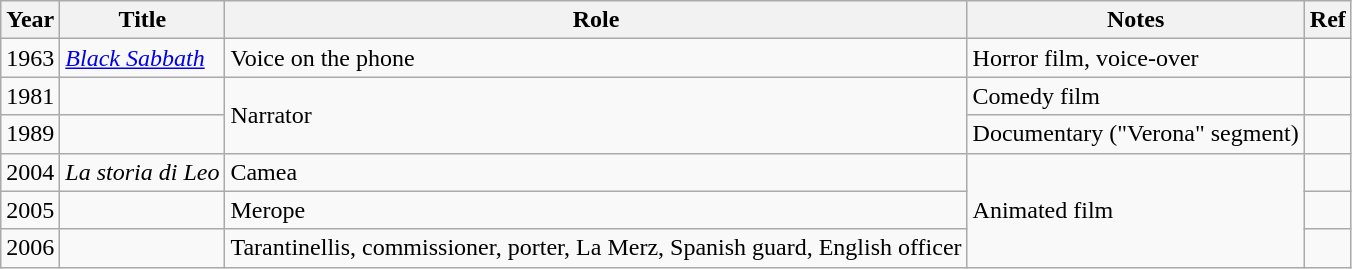<table class="wikitable plainrowheaders sortable">
<tr>
<th scope="col">Year</th>
<th scope="col">Title</th>
<th scope="col">Role</th>
<th scope="col">Notes</th>
<th scope="col" class="unsortable">Ref</th>
</tr>
<tr>
<td>1963</td>
<td><em><a href='#'>Black Sabbath</a></em></td>
<td>Voice on the phone</td>
<td>Horror film, voice-over</td>
<td></td>
</tr>
<tr>
<td>1981</td>
<td><em></em></td>
<td rowspan=2>Narrator</td>
<td>Comedy film</td>
<td></td>
</tr>
<tr>
<td>1989</td>
<td><em></em></td>
<td>Documentary ("Verona" segment)</td>
<td></td>
</tr>
<tr>
<td>2004</td>
<td><em>La storia di Leo</em></td>
<td>Camea</td>
<td Rowspan=3>Animated film</td>
<td></td>
</tr>
<tr>
<td>2005</td>
<td><em></em></td>
<td>Merope</td>
<td></td>
</tr>
<tr>
<td>2006</td>
<td><em></em></td>
<td>Tarantinellis, commissioner, porter, La Merz, Spanish guard, English officer</td>
<td></td>
</tr>
</table>
